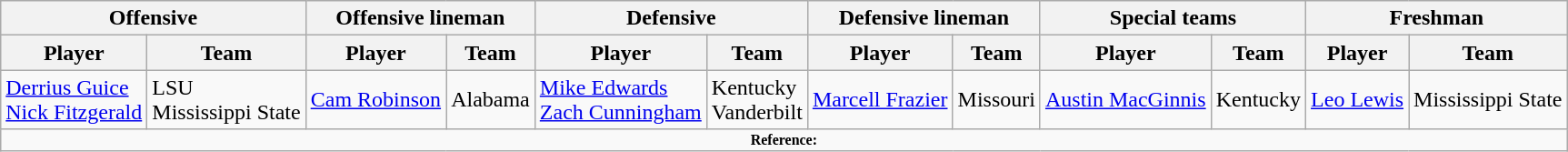<table class="wikitable">
<tr>
<th colspan="2">Offensive</th>
<th colspan="2">Offensive lineman</th>
<th colspan="2">Defensive</th>
<th colspan="2">Defensive lineman</th>
<th colspan="2">Special teams</th>
<th colspan="2">Freshman</th>
</tr>
<tr>
<th>Player</th>
<th>Team</th>
<th>Player</th>
<th>Team</th>
<th>Player</th>
<th>Team</th>
<th>Player</th>
<th>Team</th>
<th>Player</th>
<th>Team</th>
<th>Player</th>
<th>Team</th>
</tr>
<tr>
<td><a href='#'>Derrius Guice</a><br><a href='#'>Nick Fitzgerald</a></td>
<td>LSU<br>Mississippi State</td>
<td><a href='#'>Cam Robinson</a></td>
<td>Alabama</td>
<td><a href='#'>Mike Edwards</a><br><a href='#'>Zach Cunningham</a></td>
<td>Kentucky<br>Vanderbilt</td>
<td><a href='#'>Marcell Frazier</a></td>
<td>Missouri</td>
<td><a href='#'>Austin MacGinnis</a></td>
<td>Kentucky</td>
<td><a href='#'>Leo Lewis</a></td>
<td>Mississippi State</td>
</tr>
<tr>
<td colspan="12"  style="font-size:8pt; text-align:center;"><strong>Reference:</strong></td>
</tr>
</table>
